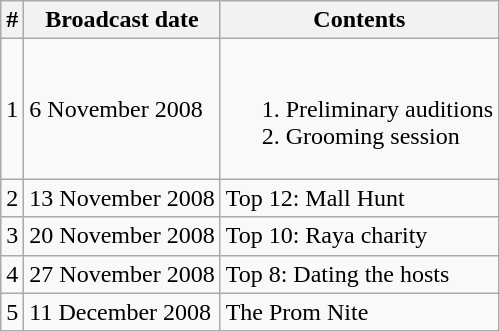<table class=wikitable>
<tr>
<th>#</th>
<th>Broadcast date</th>
<th>Contents</th>
</tr>
<tr>
<td>1</td>
<td>6 November 2008</td>
<td><br><ol><li>Preliminary auditions</li><li>Grooming session</li></ol></td>
</tr>
<tr>
<td>2</td>
<td>13 November 2008</td>
<td>Top 12: Mall Hunt</td>
</tr>
<tr>
<td>3</td>
<td>20 November 2008</td>
<td>Top 10: Raya charity</td>
</tr>
<tr>
<td>4</td>
<td>27 November 2008</td>
<td>Top 8: Dating the hosts</td>
</tr>
<tr>
<td>5</td>
<td>11 December 2008</td>
<td>The Prom Nite</td>
</tr>
</table>
